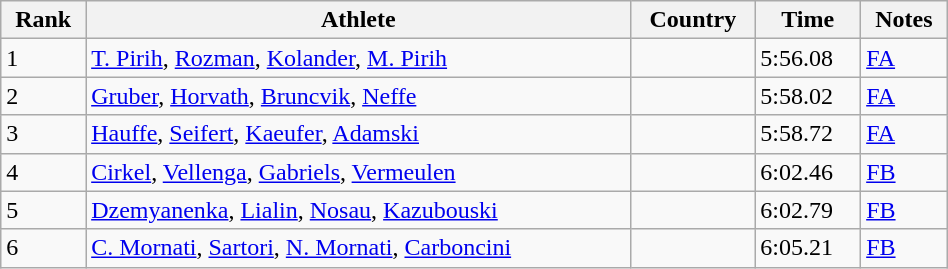<table class="wikitable sortable" width=50%>
<tr>
<th>Rank</th>
<th>Athlete</th>
<th>Country</th>
<th>Time</th>
<th>Notes</th>
</tr>
<tr>
<td>1</td>
<td><a href='#'>T. Pirih</a>, <a href='#'>Rozman</a>, <a href='#'>Kolander</a>, <a href='#'>M. Pirih</a></td>
<td></td>
<td>5:56.08</td>
<td><a href='#'>FA</a></td>
</tr>
<tr>
<td>2</td>
<td><a href='#'>Gruber</a>, <a href='#'>Horvath</a>, <a href='#'>Bruncvik</a>, <a href='#'>Neffe</a></td>
<td></td>
<td>5:58.02</td>
<td><a href='#'>FA</a></td>
</tr>
<tr>
<td>3</td>
<td><a href='#'>Hauffe</a>, <a href='#'>Seifert</a>, <a href='#'>Kaeufer</a>, <a href='#'>Adamski</a></td>
<td></td>
<td>5:58.72</td>
<td><a href='#'>FA</a></td>
</tr>
<tr>
<td>4</td>
<td><a href='#'>Cirkel</a>, <a href='#'>Vellenga</a>, <a href='#'>Gabriels</a>, <a href='#'>Vermeulen</a></td>
<td></td>
<td>6:02.46</td>
<td><a href='#'>FB</a></td>
</tr>
<tr>
<td>5</td>
<td><a href='#'>Dzemyanenka</a>, <a href='#'>Lialin</a>, <a href='#'>Nosau</a>, <a href='#'>Kazubouski</a></td>
<td></td>
<td>6:02.79</td>
<td><a href='#'>FB</a></td>
</tr>
<tr>
<td>6</td>
<td><a href='#'>C. Mornati</a>, <a href='#'>Sartori</a>, <a href='#'>N. Mornati</a>, <a href='#'>Carboncini</a></td>
<td></td>
<td>6:05.21</td>
<td><a href='#'>FB</a></td>
</tr>
</table>
